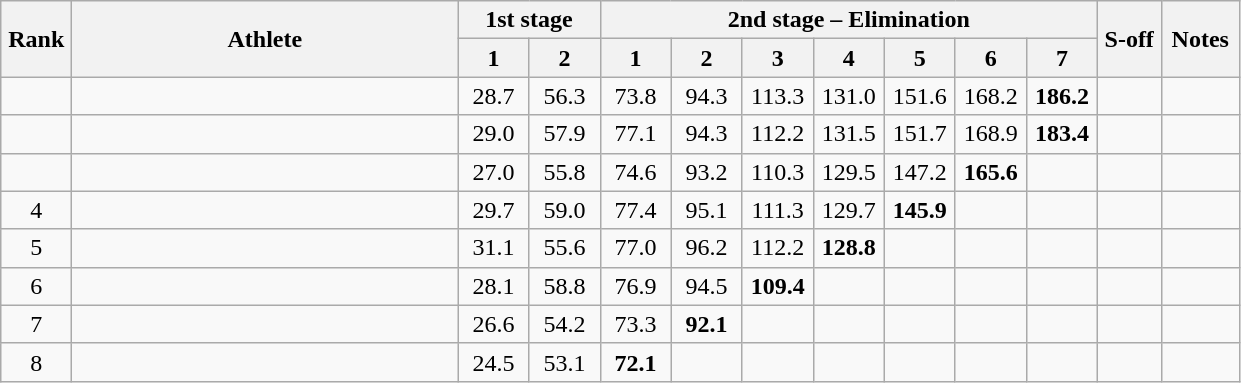<table class="wikitable" style="text-align:center">
<tr>
<th rowspan=2 width=40>Rank</th>
<th rowspan=2 width=250>Athlete</th>
<th colspan=2>1st stage</th>
<th colspan=7>2nd stage – Elimination</th>
<th rowspan=2 width=35>S-off</th>
<th rowspan=2 width=45>Notes</th>
</tr>
<tr>
<th width=40>1</th>
<th width=40>2</th>
<th width=40>1</th>
<th width=40>2</th>
<th width=40>3</th>
<th width=40>4</th>
<th width=40>5</th>
<th width=40>6</th>
<th width=40>7</th>
</tr>
<tr>
<td></td>
<td align=left></td>
<td>28.7</td>
<td>56.3</td>
<td>73.8</td>
<td>94.3</td>
<td>113.3</td>
<td>131.0</td>
<td>151.6</td>
<td>168.2</td>
<td><strong>186.2</strong></td>
<td></td>
<td></td>
</tr>
<tr>
<td></td>
<td align=left></td>
<td>29.0</td>
<td>57.9</td>
<td>77.1</td>
<td>94.3</td>
<td>112.2</td>
<td>131.5</td>
<td>151.7</td>
<td>168.9</td>
<td><strong>183.4</strong></td>
<td></td>
<td></td>
</tr>
<tr>
<td></td>
<td align=left></td>
<td>27.0</td>
<td>55.8</td>
<td>74.6</td>
<td>93.2</td>
<td>110.3</td>
<td>129.5</td>
<td>147.2</td>
<td><strong>165.6</strong></td>
<td></td>
<td></td>
<td></td>
</tr>
<tr>
<td>4</td>
<td align=left></td>
<td>29.7</td>
<td>59.0</td>
<td>77.4</td>
<td>95.1</td>
<td>111.3</td>
<td>129.7</td>
<td><strong>145.9</strong></td>
<td></td>
<td></td>
<td></td>
<td></td>
</tr>
<tr>
<td>5</td>
<td align=left></td>
<td>31.1</td>
<td>55.6</td>
<td>77.0</td>
<td>96.2</td>
<td>112.2</td>
<td><strong>128.8</strong></td>
<td></td>
<td></td>
<td></td>
<td></td>
<td></td>
</tr>
<tr>
<td>6</td>
<td align=left></td>
<td>28.1</td>
<td>58.8</td>
<td>76.9</td>
<td>94.5</td>
<td><strong>109.4</strong></td>
<td></td>
<td></td>
<td></td>
<td></td>
<td></td>
<td></td>
</tr>
<tr>
<td>7</td>
<td align=left></td>
<td>26.6</td>
<td>54.2</td>
<td>73.3</td>
<td><strong>92.1</strong></td>
<td></td>
<td></td>
<td></td>
<td></td>
<td></td>
<td></td>
<td></td>
</tr>
<tr>
<td>8</td>
<td align=left></td>
<td>24.5</td>
<td>53.1</td>
<td><strong>72.1</strong></td>
<td></td>
<td></td>
<td></td>
<td></td>
<td></td>
<td></td>
<td></td>
<td></td>
</tr>
</table>
